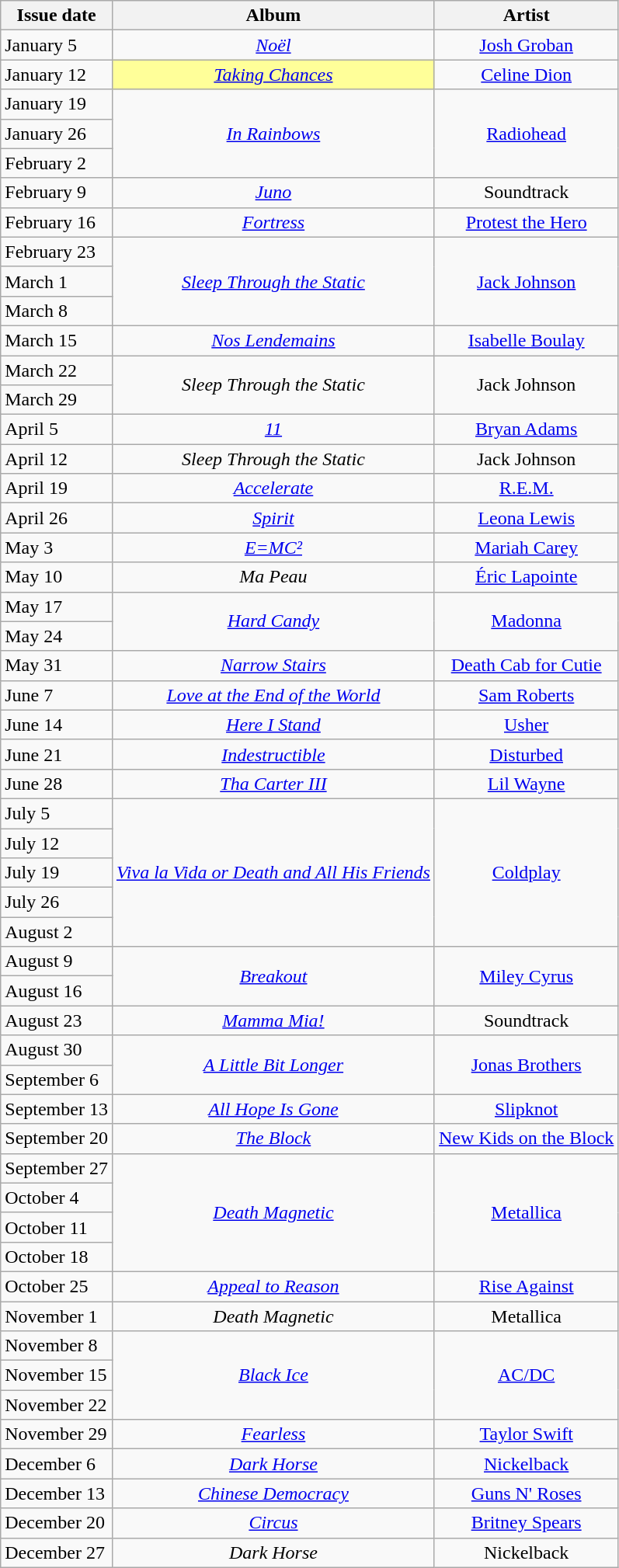<table class=wikitable>
<tr>
<th><strong>Issue date</strong></th>
<th><strong>Album</strong></th>
<th><strong>Artist</strong></th>
</tr>
<tr>
<td>January 5</td>
<td align="center"><em><a href='#'>Noël</a></em></td>
<td align="center"><a href='#'>Josh Groban</a></td>
</tr>
<tr>
<td>January 12</td>
<td bgcolor=#FFFF99 align="center"><em><a href='#'>Taking Chances</a></em> </td>
<td align="center"><a href='#'>Celine Dion</a></td>
</tr>
<tr>
<td>January 19</td>
<td rowspan="3" align="center"><em><a href='#'>In Rainbows</a></em></td>
<td rowspan="3" align="center"><a href='#'>Radiohead</a></td>
</tr>
<tr>
<td>January 26</td>
</tr>
<tr>
<td>February 2</td>
</tr>
<tr>
<td>February 9</td>
<td align="center"><em><a href='#'>Juno</a></em></td>
<td align="center">Soundtrack</td>
</tr>
<tr>
<td>February 16</td>
<td align="center"><em><a href='#'>Fortress</a></em></td>
<td align="center"><a href='#'>Protest the Hero</a></td>
</tr>
<tr>
<td>February 23</td>
<td rowspan="3" align="center"><em><a href='#'>Sleep Through the Static</a></em></td>
<td rowspan="3" align="center"><a href='#'>Jack Johnson</a></td>
</tr>
<tr>
<td>March 1</td>
</tr>
<tr>
<td>March 8</td>
</tr>
<tr>
<td>March 15</td>
<td align="center"><em><a href='#'>Nos Lendemains</a></em></td>
<td align="center"><a href='#'>Isabelle Boulay</a></td>
</tr>
<tr>
<td>March 22</td>
<td rowspan="2" align="center"><em>Sleep Through the Static</em></td>
<td rowspan="2" align="center">Jack Johnson</td>
</tr>
<tr>
<td>March 29</td>
</tr>
<tr>
<td>April 5</td>
<td align="center"><em><a href='#'>11</a></em></td>
<td align="center"><a href='#'>Bryan Adams</a></td>
</tr>
<tr>
<td>April 12</td>
<td align="center"><em>Sleep Through the Static</em></td>
<td align="center">Jack Johnson</td>
</tr>
<tr>
<td>April 19</td>
<td align="center"><em><a href='#'>Accelerate</a></em></td>
<td align="center"><a href='#'>R.E.M.</a></td>
</tr>
<tr>
<td>April 26</td>
<td align="center"><em><a href='#'>Spirit</a></em></td>
<td align="center"><a href='#'>Leona Lewis</a></td>
</tr>
<tr>
<td>May 3</td>
<td align="center"><em><a href='#'>E=MC²</a></em></td>
<td align="center"><a href='#'>Mariah Carey</a></td>
</tr>
<tr>
<td>May 10</td>
<td align="center"><em>Ma Peau</em></td>
<td align="center"><a href='#'>Éric Lapointe</a></td>
</tr>
<tr>
<td>May 17</td>
<td rowspan="2" align="center"><em><a href='#'>Hard Candy</a></em></td>
<td rowspan="2" align="center"><a href='#'>Madonna</a></td>
</tr>
<tr>
<td>May 24</td>
</tr>
<tr>
<td>May 31</td>
<td align="center"><em><a href='#'>Narrow Stairs</a></em></td>
<td align="center"><a href='#'>Death Cab for Cutie</a></td>
</tr>
<tr>
<td>June 7</td>
<td align="center"><em><a href='#'>Love at the End of the World</a></em></td>
<td align="center"><a href='#'>Sam Roberts</a></td>
</tr>
<tr>
<td>June 14</td>
<td align="center"><em><a href='#'>Here I Stand</a></em></td>
<td align="center"><a href='#'>Usher</a></td>
</tr>
<tr>
<td>June 21</td>
<td align="center"><em><a href='#'>Indestructible</a></em></td>
<td align="center"><a href='#'>Disturbed</a></td>
</tr>
<tr>
<td>June 28</td>
<td align="center"><em><a href='#'>Tha Carter III</a></em></td>
<td align="center"><a href='#'>Lil Wayne</a></td>
</tr>
<tr>
<td>July 5</td>
<td rowspan="5" align="center"><em><a href='#'>Viva la Vida or Death and All His Friends</a></em></td>
<td rowspan="5" align="center"><a href='#'>Coldplay</a></td>
</tr>
<tr>
<td>July 12</td>
</tr>
<tr>
<td>July 19</td>
</tr>
<tr>
<td>July 26</td>
</tr>
<tr>
<td>August 2</td>
</tr>
<tr>
<td>August 9</td>
<td rowspan="2" align="center"><em><a href='#'>Breakout</a></em></td>
<td rowspan="2" align="center"><a href='#'>Miley Cyrus</a></td>
</tr>
<tr>
<td>August 16</td>
</tr>
<tr>
<td>August 23</td>
<td align="center"><em><a href='#'>Mamma Mia!</a></em></td>
<td align="center">Soundtrack</td>
</tr>
<tr>
<td>August 30</td>
<td rowspan="2" align="center"><em><a href='#'>A Little Bit Longer</a></em></td>
<td rowspan="2" align="center"><a href='#'>Jonas Brothers</a></td>
</tr>
<tr>
<td>September 6</td>
</tr>
<tr>
<td>September 13</td>
<td align="center"><em><a href='#'>All Hope Is Gone</a></em></td>
<td align="center"><a href='#'>Slipknot</a></td>
</tr>
<tr>
<td>September 20</td>
<td align="center"><em><a href='#'>The Block</a></em></td>
<td align="center"><a href='#'>New Kids on the Block</a></td>
</tr>
<tr>
<td>September 27</td>
<td rowspan="4" align="center"><em><a href='#'>Death Magnetic</a></em></td>
<td rowspan="4" align="center"><a href='#'>Metallica</a></td>
</tr>
<tr>
<td>October 4</td>
</tr>
<tr>
<td>October 11</td>
</tr>
<tr>
<td>October 18</td>
</tr>
<tr>
<td>October 25</td>
<td align="center"><em><a href='#'>Appeal to Reason</a></em></td>
<td align="center"><a href='#'>Rise Against</a></td>
</tr>
<tr>
<td>November 1</td>
<td align="center"><em>Death Magnetic</em></td>
<td align="center">Metallica</td>
</tr>
<tr>
<td>November 8</td>
<td rowspan="3" align="center"><em><a href='#'>Black Ice</a></em></td>
<td rowspan="3" align="center"><a href='#'>AC/DC</a></td>
</tr>
<tr>
<td>November 15</td>
</tr>
<tr>
<td>November 22</td>
</tr>
<tr>
<td>November 29</td>
<td align="center"><em><a href='#'>Fearless</a></em></td>
<td align="center"><a href='#'>Taylor Swift</a></td>
</tr>
<tr>
<td>December 6</td>
<td align="center"><em><a href='#'>Dark Horse</a></em></td>
<td align="center"><a href='#'>Nickelback</a></td>
</tr>
<tr>
<td>December 13</td>
<td align="center"><em><a href='#'>Chinese Democracy</a></em></td>
<td align="center"><a href='#'>Guns N' Roses</a></td>
</tr>
<tr>
<td>December 20</td>
<td align="center"><em><a href='#'>Circus</a></em></td>
<td align="center"><a href='#'>Britney Spears</a></td>
</tr>
<tr>
<td>December 27</td>
<td align="center"><em>Dark Horse</em></td>
<td align="center">Nickelback</td>
</tr>
</table>
